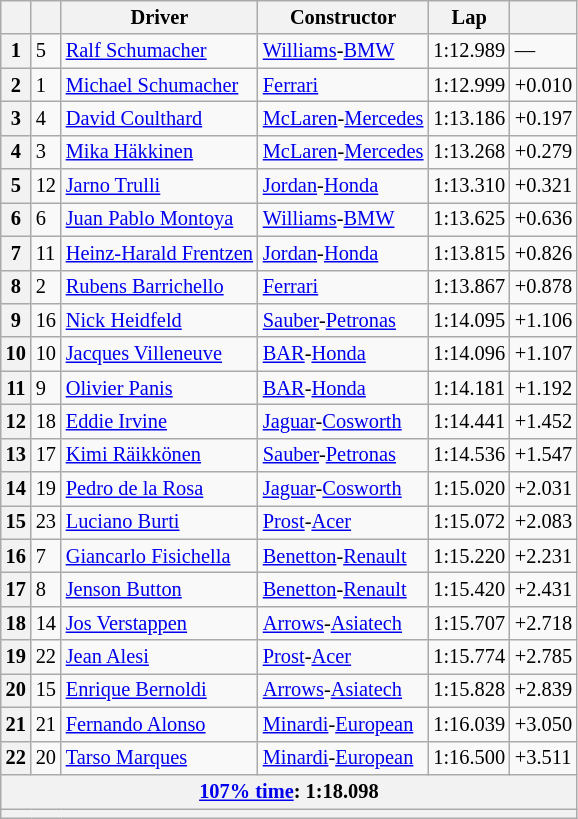<table class="wikitable sortable" style="font-size: 85%;">
<tr>
<th scope="col"></th>
<th scope="col"></th>
<th scope="col">Driver</th>
<th scope="col">Constructor</th>
<th scope="col">Lap</th>
<th scope="col"></th>
</tr>
<tr>
<th scope="row">1</th>
<td>5</td>
<td> <a href='#'>Ralf Schumacher</a></td>
<td><a href='#'>Williams</a>-<a href='#'>BMW</a></td>
<td>1:12.989</td>
<td>—</td>
</tr>
<tr>
<th scope="row">2</th>
<td>1</td>
<td> <a href='#'>Michael Schumacher</a></td>
<td><a href='#'>Ferrari</a></td>
<td>1:12.999</td>
<td>+0.010</td>
</tr>
<tr>
<th scope="row">3</th>
<td>4</td>
<td> <a href='#'>David Coulthard</a></td>
<td><a href='#'>McLaren</a>-<a href='#'>Mercedes</a></td>
<td>1:13.186</td>
<td>+0.197</td>
</tr>
<tr>
<th scope="row">4</th>
<td>3</td>
<td> <a href='#'>Mika Häkkinen</a></td>
<td><a href='#'>McLaren</a>-<a href='#'>Mercedes</a></td>
<td>1:13.268</td>
<td>+0.279</td>
</tr>
<tr>
<th scope="row">5</th>
<td>12</td>
<td> <a href='#'>Jarno Trulli</a></td>
<td><a href='#'>Jordan</a>-<a href='#'>Honda</a></td>
<td>1:13.310</td>
<td>+0.321</td>
</tr>
<tr>
<th scope="row">6</th>
<td>6</td>
<td> <a href='#'>Juan Pablo Montoya</a></td>
<td><a href='#'>Williams</a>-<a href='#'>BMW</a></td>
<td>1:13.625</td>
<td>+0.636</td>
</tr>
<tr>
<th scope="row">7</th>
<td>11</td>
<td> <a href='#'>Heinz-Harald Frentzen</a></td>
<td><a href='#'>Jordan</a>-<a href='#'>Honda</a></td>
<td>1:13.815</td>
<td>+0.826</td>
</tr>
<tr>
<th scope="row">8</th>
<td>2</td>
<td> <a href='#'>Rubens Barrichello</a></td>
<td><a href='#'>Ferrari</a></td>
<td>1:13.867</td>
<td>+0.878</td>
</tr>
<tr>
<th scope="row">9</th>
<td>16</td>
<td> <a href='#'>Nick Heidfeld</a></td>
<td><a href='#'>Sauber</a>-<a href='#'>Petronas</a></td>
<td>1:14.095</td>
<td>+1.106</td>
</tr>
<tr>
<th scope="row">10</th>
<td>10</td>
<td> <a href='#'>Jacques Villeneuve</a></td>
<td><a href='#'>BAR</a>-<a href='#'>Honda</a></td>
<td>1:14.096</td>
<td>+1.107</td>
</tr>
<tr>
<th scope="row">11</th>
<td>9</td>
<td> <a href='#'>Olivier Panis</a></td>
<td><a href='#'>BAR</a>-<a href='#'>Honda</a></td>
<td>1:14.181</td>
<td>+1.192</td>
</tr>
<tr>
<th scope="row">12</th>
<td>18</td>
<td> <a href='#'>Eddie Irvine</a></td>
<td><a href='#'>Jaguar</a>-<a href='#'>Cosworth</a></td>
<td>1:14.441</td>
<td>+1.452</td>
</tr>
<tr>
<th scope="row">13</th>
<td>17</td>
<td> <a href='#'>Kimi Räikkönen</a></td>
<td><a href='#'>Sauber</a>-<a href='#'>Petronas</a></td>
<td>1:14.536</td>
<td>+1.547</td>
</tr>
<tr>
<th scope="row">14</th>
<td>19</td>
<td> <a href='#'>Pedro de la Rosa</a></td>
<td><a href='#'>Jaguar</a>-<a href='#'>Cosworth</a></td>
<td>1:15.020</td>
<td>+2.031</td>
</tr>
<tr>
<th scope="row">15</th>
<td>23</td>
<td> <a href='#'>Luciano Burti</a></td>
<td><a href='#'>Prost</a>-<a href='#'>Acer</a></td>
<td>1:15.072</td>
<td>+2.083</td>
</tr>
<tr>
<th scope="row">16</th>
<td>7</td>
<td> <a href='#'>Giancarlo Fisichella</a></td>
<td><a href='#'>Benetton</a>-<a href='#'>Renault</a></td>
<td>1:15.220</td>
<td>+2.231</td>
</tr>
<tr>
<th scope="row">17</th>
<td>8</td>
<td> <a href='#'>Jenson Button</a></td>
<td><a href='#'>Benetton</a>-<a href='#'>Renault</a></td>
<td>1:15.420</td>
<td>+2.431</td>
</tr>
<tr>
<th scope="row">18</th>
<td>14</td>
<td> <a href='#'>Jos Verstappen</a></td>
<td><a href='#'>Arrows</a>-<a href='#'>Asiatech</a></td>
<td>1:15.707</td>
<td>+2.718</td>
</tr>
<tr>
<th scope="row">19</th>
<td>22</td>
<td> <a href='#'>Jean Alesi</a></td>
<td><a href='#'>Prost</a>-<a href='#'>Acer</a></td>
<td>1:15.774</td>
<td>+2.785</td>
</tr>
<tr>
<th scope="row">20</th>
<td>15</td>
<td> <a href='#'>Enrique Bernoldi</a></td>
<td><a href='#'>Arrows</a>-<a href='#'>Asiatech</a></td>
<td>1:15.828</td>
<td>+2.839</td>
</tr>
<tr>
<th scope="row">21</th>
<td>21</td>
<td> <a href='#'>Fernando Alonso</a></td>
<td><a href='#'>Minardi</a>-<a href='#'>European</a></td>
<td>1:16.039</td>
<td>+3.050</td>
</tr>
<tr>
<th scope="row">22</th>
<td>20</td>
<td> <a href='#'>Tarso Marques</a></td>
<td><a href='#'>Minardi</a>-<a href='#'>European</a></td>
<td>1:16.500</td>
<td>+3.511</td>
</tr>
<tr>
<th colspan=8><a href='#'>107% time</a>: 1:18.098</th>
</tr>
<tr>
<th colspan="8"></th>
</tr>
</table>
